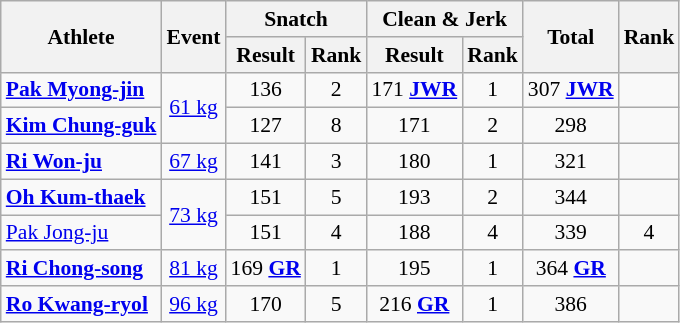<table class="wikitable" style="text-align:center; font-size:90%">
<tr>
<th rowspan="2">Athlete</th>
<th rowspan="2">Event</th>
<th colspan="2">Snatch</th>
<th colspan="2">Clean & Jerk</th>
<th rowspan="2">Total</th>
<th rowspan="2">Rank</th>
</tr>
<tr>
<th>Result</th>
<th>Rank</th>
<th>Result</th>
<th>Rank</th>
</tr>
<tr>
<td style="text-align:left"><strong><a href='#'>Pak Myong-jin</a></strong></td>
<td rowspan=2><a href='#'>61 kg</a></td>
<td>136</td>
<td>2</td>
<td>171 <strong><a href='#'>JWR</a></strong></td>
<td>1</td>
<td>307 <strong><a href='#'>JWR</a></strong></td>
<td></td>
</tr>
<tr>
<td style="text-align:left"><strong><a href='#'>Kim Chung-guk</a></strong></td>
<td>127</td>
<td>8</td>
<td>171</td>
<td>2</td>
<td>298</td>
<td></td>
</tr>
<tr>
<td style="text-align:left"><strong><a href='#'>Ri Won-ju</a></strong></td>
<td><a href='#'>67 kg</a></td>
<td>141</td>
<td>3</td>
<td>180</td>
<td>1</td>
<td>321</td>
<td></td>
</tr>
<tr>
<td style="text-align:left"><strong><a href='#'>Oh Kum-thaek</a></strong></td>
<td rowspan=2><a href='#'>73 kg</a></td>
<td>151</td>
<td>5</td>
<td>193</td>
<td>2</td>
<td>344</td>
<td></td>
</tr>
<tr>
<td style="text-align:left"><a href='#'>Pak Jong-ju</a></td>
<td>151</td>
<td>4</td>
<td>188</td>
<td>4</td>
<td>339</td>
<td>4</td>
</tr>
<tr>
<td style="text-align:left"><strong><a href='#'>Ri Chong-song</a></strong></td>
<td><a href='#'>81 kg</a></td>
<td>169 <strong><a href='#'>GR</a></strong></td>
<td>1</td>
<td>195</td>
<td>1</td>
<td>364 <strong><a href='#'>GR</a></strong></td>
<td></td>
</tr>
<tr>
<td style="text-align:left"><strong><a href='#'>Ro Kwang-ryol</a></strong></td>
<td><a href='#'>96 kg</a></td>
<td>170</td>
<td>5</td>
<td>216 <strong><a href='#'>GR</a></strong></td>
<td>1</td>
<td>386</td>
<td></td>
</tr>
</table>
